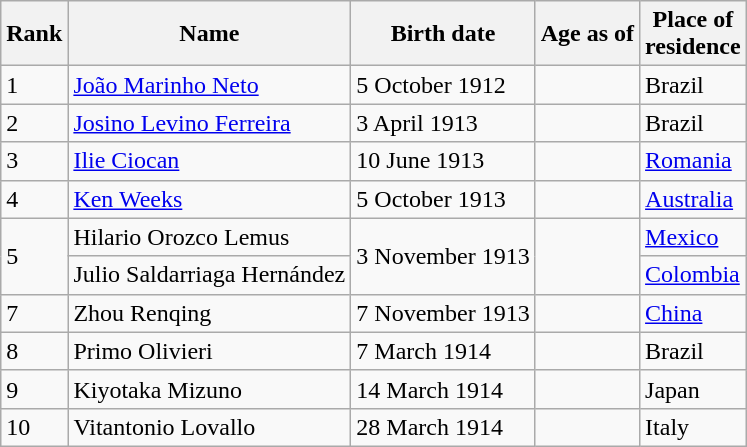<table class="wikitable sortable">
<tr>
<th>Rank</th>
<th>Name</th>
<th nowrap>Birth date</th>
<th nowrap>Age as of <br> </th>
<th nowrap>Place of <br> residence</th>
</tr>
<tr>
<td>1</td>
<td data-sort-value="Marinho"><a href='#'>João Marinho Neto</a></td>
<td>5 October 1912</td>
<td></td>
<td>Brazil</td>
</tr>
<tr>
<td>2</td>
<td data-sort-value="Levino"><a href='#'>Josino Levino Ferreira</a></td>
<td>3 April 1913</td>
<td></td>
<td>Brazil</td>
</tr>
<tr>
<td>3</td>
<td data-sort-value="Ciocan"><a href='#'>Ilie Ciocan</a></td>
<td>10 June 1913</td>
<td></td>
<td><a href='#'>Romania</a></td>
</tr>
<tr>
<td>4</td>
<td data-sort-value="Weeks"><a href='#'>Ken Weeks</a></td>
<td>5 October 1913</td>
<td></td>
<td><a href='#'>Australia</a></td>
</tr>
<tr>
<td rowspan=2>5</td>
<td data-sort-value="Orozco">Hilario Orozco Lemus</td>
<td rowspan=2>3 November 1913</td>
<td rowspan=2></td>
<td><a href='#'>Mexico</a></td>
</tr>
<tr 6>
<td data-sort-value="Saldarriaga">Julio Saldarriaga Hernández</td>
<td><a href='#'>Colombia</a></td>
</tr>
<tr>
<td>7</td>
<td data-sort-value="Renqing">Zhou Renqing</td>
<td>7 November 1913</td>
<td></td>
<td><a href='#'>China</a></td>
</tr>
<tr>
<td>8</td>
<td data-sort-value="Olivieri">Primo Olivieri</td>
<td>7 March 1914</td>
<td></td>
<td>Brazil</td>
</tr>
<tr>
<td>9</td>
<td data-sort-value="Mizuno">Kiyotaka Mizuno</td>
<td>14 March 1914</td>
<td></td>
<td>Japan</td>
</tr>
<tr>
<td>10</td>
<td data-sort-value="Lovallo">Vitantonio Lovallo</td>
<td>28 March 1914</td>
<td></td>
<td>Italy</td>
</tr>
</table>
